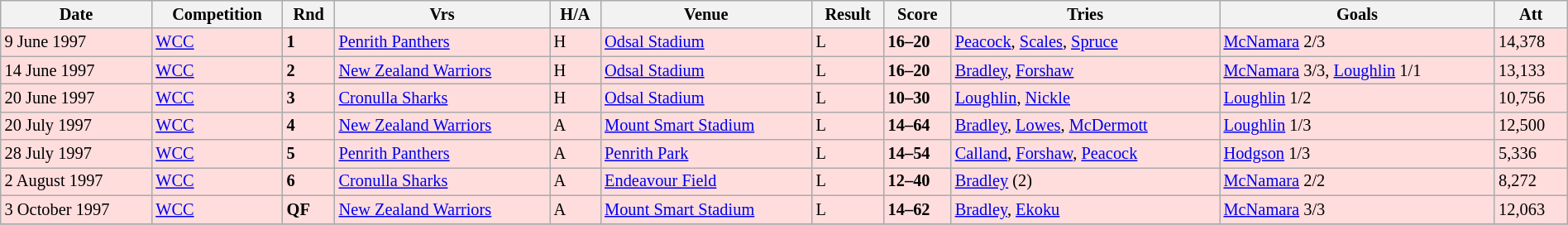<table class="wikitable" style="font-size:85%;" width="100%">
<tr>
<th>Date</th>
<th>Competition</th>
<th>Rnd</th>
<th>Vrs</th>
<th>H/A</th>
<th>Venue</th>
<th>Result</th>
<th>Score</th>
<th>Tries</th>
<th>Goals</th>
<th>Att</th>
</tr>
<tr style="background:#ffdddd;" width=20|>
<td>9 June 1997</td>
<td><a href='#'>WCC</a></td>
<td><strong>1</strong></td>
<td><a href='#'>Penrith Panthers</a></td>
<td>H</td>
<td><a href='#'>Odsal Stadium</a></td>
<td>L</td>
<td><strong>16–20</strong></td>
<td><a href='#'>Peacock</a>, <a href='#'>Scales</a>, <a href='#'>Spruce</a></td>
<td><a href='#'>McNamara</a> 2/3</td>
<td>14,378</td>
</tr>
<tr style="background:#ffdddd;" width=20|>
<td>14 June 1997</td>
<td><a href='#'>WCC</a></td>
<td><strong>2</strong></td>
<td><a href='#'>New Zealand Warriors</a></td>
<td>H</td>
<td><a href='#'>Odsal Stadium</a></td>
<td>L</td>
<td><strong>16–20</strong></td>
<td><a href='#'>Bradley</a>, <a href='#'>Forshaw</a></td>
<td><a href='#'>McNamara</a> 3/3, <a href='#'>Loughlin</a> 1/1</td>
<td>13,133</td>
</tr>
<tr style="background:#ffdddd;" width=20|>
<td>20 June 1997</td>
<td><a href='#'>WCC</a></td>
<td><strong>3</strong></td>
<td><a href='#'>Cronulla Sharks</a></td>
<td>H</td>
<td><a href='#'>Odsal Stadium</a></td>
<td>L</td>
<td><strong>10–30</strong></td>
<td><a href='#'>Loughlin</a>, <a href='#'>Nickle</a></td>
<td><a href='#'>Loughlin</a> 1/2</td>
<td>10,756</td>
</tr>
<tr style="background:#ffdddd;" width=20|>
<td>20 July 1997</td>
<td><a href='#'>WCC</a></td>
<td><strong>4</strong></td>
<td><a href='#'>New Zealand Warriors</a></td>
<td>A</td>
<td><a href='#'>Mount Smart Stadium</a></td>
<td>L</td>
<td><strong>14–64</strong></td>
<td><a href='#'>Bradley</a>, <a href='#'>Lowes</a>, <a href='#'>McDermott</a></td>
<td><a href='#'>Loughlin</a> 1/3</td>
<td>12,500</td>
</tr>
<tr style="background:#ffdddd;" width=20|>
<td>28 July 1997</td>
<td><a href='#'>WCC</a></td>
<td><strong>5</strong></td>
<td><a href='#'>Penrith Panthers</a></td>
<td>A</td>
<td><a href='#'>Penrith Park</a></td>
<td>L</td>
<td><strong>14–54</strong></td>
<td><a href='#'>Calland</a>, <a href='#'>Forshaw</a>, <a href='#'>Peacock</a></td>
<td><a href='#'>Hodgson</a> 1/3</td>
<td>5,336</td>
</tr>
<tr style="background:#ffdddd;" width=20|>
<td>2 August 1997</td>
<td><a href='#'>WCC</a></td>
<td><strong>6</strong></td>
<td><a href='#'>Cronulla Sharks</a></td>
<td>A</td>
<td><a href='#'>Endeavour Field</a></td>
<td>L</td>
<td><strong>12–40</strong></td>
<td><a href='#'>Bradley</a> (2)</td>
<td><a href='#'>McNamara</a> 2/2</td>
<td>8,272</td>
</tr>
<tr style="background:#ffdddd;" width=20|>
<td>3 October 1997</td>
<td><a href='#'>WCC</a></td>
<td><strong>QF</strong></td>
<td><a href='#'>New Zealand Warriors</a></td>
<td>A</td>
<td><a href='#'>Mount Smart Stadium</a></td>
<td>L</td>
<td><strong>14–62</strong></td>
<td><a href='#'>Bradley</a>, <a href='#'>Ekoku</a></td>
<td><a href='#'>McNamara</a> 3/3</td>
<td>12,063</td>
</tr>
<tr>
</tr>
</table>
